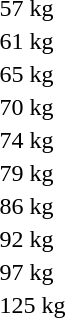<table>
<tr>
<td>57 kg<br></td>
<td></td>
<td></td>
<td></td>
</tr>
<tr>
<td rowspan=2>61 kg<br></td>
<td rowspan=2></td>
<td rowspan=2></td>
<td></td>
</tr>
<tr>
<td></td>
</tr>
<tr>
<td rowspan=2>65 kg<br></td>
<td rowspan=2></td>
<td rowspan=2></td>
<td></td>
</tr>
<tr>
<td></td>
</tr>
<tr>
<td rowspan=2>70 kg<br></td>
<td rowspan=2></td>
<td rowspan=2></td>
<td></td>
</tr>
<tr>
<td></td>
</tr>
<tr>
<td rowspan=2>74 kg<br></td>
<td rowspan=2></td>
<td rowspan=2></td>
<td></td>
</tr>
<tr>
<td></td>
</tr>
<tr>
<td rowspan=2>79 kg<br></td>
<td rowspan=2></td>
<td rowspan=2></td>
<td></td>
</tr>
<tr>
<td></td>
</tr>
<tr>
<td>86 kg<br></td>
<td></td>
<td></td>
<td></td>
</tr>
<tr>
<td>92 kg<br></td>
<td></td>
<td></td>
<td></td>
</tr>
<tr>
<td>97 kg<br></td>
<td></td>
<td></td>
<td></td>
</tr>
<tr>
<td rowspan=2>125 kg<br></td>
<td rowspan=2></td>
<td rowspan=2></td>
<td></td>
</tr>
<tr>
<td></td>
</tr>
</table>
